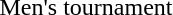<table>
<tr>
<td>Men's tournament</td>
<td></td>
<td></td>
<td></td>
</tr>
</table>
